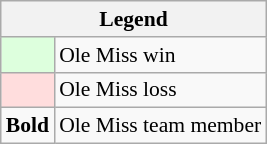<table class="wikitable" style="font-size:90%">
<tr>
<th colspan="2">Legend</th>
</tr>
<tr>
<td bgcolor="#ddffdd"> </td>
<td>Ole Miss win</td>
</tr>
<tr>
<td bgcolor="#ffdddd"> </td>
<td>Ole Miss loss</td>
</tr>
<tr>
<td><strong>Bold</strong></td>
<td>Ole Miss team member</td>
</tr>
</table>
